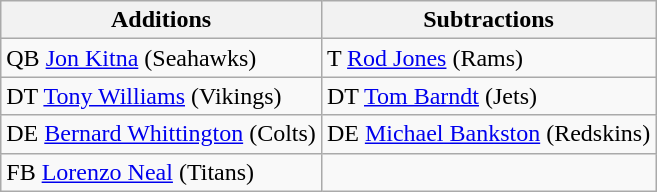<table class="wikitable">
<tr>
<th>Additions</th>
<th>Subtractions</th>
</tr>
<tr>
<td>QB <a href='#'>Jon Kitna</a> (Seahawks)</td>
<td>T <a href='#'>Rod Jones</a> (Rams)</td>
</tr>
<tr>
<td>DT <a href='#'>Tony Williams</a> (Vikings)</td>
<td>DT <a href='#'>Tom Barndt</a> (Jets)</td>
</tr>
<tr>
<td>DE <a href='#'>Bernard Whittington</a> (Colts)</td>
<td>DE <a href='#'>Michael Bankston</a> (Redskins)</td>
</tr>
<tr>
<td>FB <a href='#'>Lorenzo Neal</a> (Titans)</td>
<td></td>
</tr>
</table>
